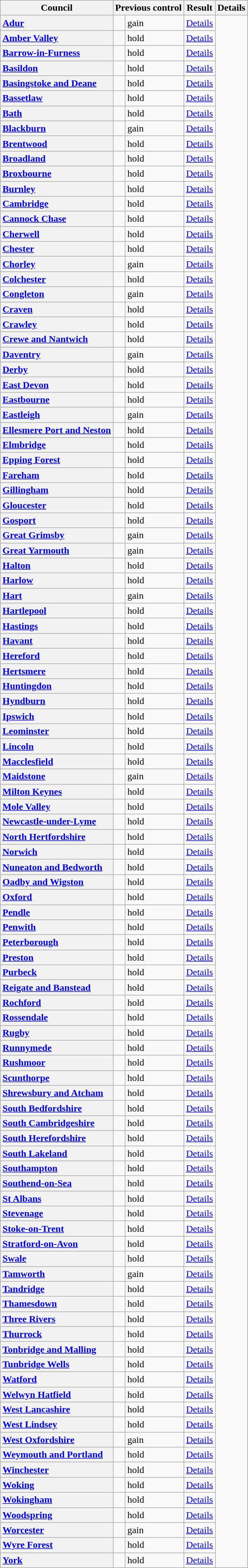<table class="wikitable sortable" border="1">
<tr>
<th scope="col">Council</th>
<th colspan=2>Previous control</th>
<th colspan=2>Result</th>
<th class="unsortable" scope="col">Details</th>
</tr>
<tr>
<th scope="row" style="text-align: left;"><a href='#'>Adur</a></th>
<td></td>
<td> gain</td>
<td><a href='#'>Details</a></td>
</tr>
<tr>
<th scope="row" style="text-align: left;"><a href='#'>Amber Valley</a></th>
<td></td>
<td> hold</td>
<td><a href='#'>Details</a></td>
</tr>
<tr>
<th scope="row" style="text-align: left;"><a href='#'>Barrow-in-Furness</a></th>
<td></td>
<td> hold</td>
<td><a href='#'>Details</a></td>
</tr>
<tr>
<th scope="row" style="text-align: left;"><a href='#'>Basildon</a></th>
<td></td>
<td> hold</td>
<td><a href='#'>Details</a></td>
</tr>
<tr>
<th scope="row" style="text-align: left;"><a href='#'>Basingstoke and Deane</a></th>
<td></td>
<td> hold</td>
<td><a href='#'>Details</a></td>
</tr>
<tr>
<th scope="row" style="text-align: left;"><a href='#'>Bassetlaw</a></th>
<td></td>
<td> hold</td>
<td><a href='#'>Details</a></td>
</tr>
<tr>
<th scope="row" style="text-align: left;"><a href='#'>Bath</a></th>
<td></td>
<td> hold</td>
<td><a href='#'>Details</a></td>
</tr>
<tr>
<th scope="row" style="text-align: left;"><a href='#'>Blackburn</a></th>
<td></td>
<td> gain</td>
<td><a href='#'>Details</a></td>
</tr>
<tr>
<th scope="row" style="text-align: left;"><a href='#'>Brentwood</a></th>
<td></td>
<td> hold</td>
<td><a href='#'>Details</a></td>
</tr>
<tr>
<th scope="row" style="text-align: left;"><a href='#'>Broadland</a></th>
<td></td>
<td> hold</td>
<td><a href='#'>Details</a></td>
</tr>
<tr>
<th scope="row" style="text-align: left;"><a href='#'>Broxbourne</a></th>
<td></td>
<td> hold</td>
<td><a href='#'>Details</a></td>
</tr>
<tr>
<th scope="row" style="text-align: left;"><a href='#'>Burnley</a></th>
<td></td>
<td> hold</td>
<td><a href='#'>Details</a></td>
</tr>
<tr>
<th scope="row" style="text-align: left;"><a href='#'>Cambridge</a></th>
<td></td>
<td> hold</td>
<td><a href='#'>Details</a></td>
</tr>
<tr>
<th scope="row" style="text-align: left;"><a href='#'>Cannock Chase</a></th>
<td></td>
<td> hold</td>
<td><a href='#'>Details</a></td>
</tr>
<tr>
<th scope="row" style="text-align: left;"><a href='#'>Cherwell</a></th>
<td></td>
<td> hold</td>
<td><a href='#'>Details</a></td>
</tr>
<tr>
<th scope="row" style="text-align: left;"><a href='#'>Chester</a></th>
<td></td>
<td> hold</td>
<td><a href='#'>Details</a></td>
</tr>
<tr>
<th scope="row" style="text-align: left;"><a href='#'>Chorley</a></th>
<td></td>
<td> gain</td>
<td><a href='#'>Details</a></td>
</tr>
<tr>
<th scope="row" style="text-align: left;"><a href='#'>Colchester</a></th>
<td></td>
<td> hold</td>
<td><a href='#'>Details</a></td>
</tr>
<tr>
<th scope="row" style="text-align: left;"><a href='#'>Congleton</a></th>
<td></td>
<td> gain</td>
<td><a href='#'>Details</a></td>
</tr>
<tr>
<th scope="row" style="text-align: left;"><a href='#'>Craven</a></th>
<td></td>
<td> hold</td>
<td><a href='#'>Details</a></td>
</tr>
<tr>
<th scope="row" style="text-align: left;"><a href='#'>Crawley</a></th>
<td></td>
<td> hold</td>
<td><a href='#'>Details</a></td>
</tr>
<tr>
<th scope="row" style="text-align: left;"><a href='#'>Crewe and Nantwich</a></th>
<td></td>
<td> hold</td>
<td><a href='#'>Details</a></td>
</tr>
<tr>
<th scope="row" style="text-align: left;"><a href='#'>Daventry</a></th>
<td></td>
<td> gain</td>
<td><a href='#'>Details</a></td>
</tr>
<tr>
<th scope="row" style="text-align: left;"><a href='#'>Derby</a></th>
<td></td>
<td> hold</td>
<td><a href='#'>Details</a></td>
</tr>
<tr>
<th scope="row" style="text-align: left;"><a href='#'>East Devon</a></th>
<td></td>
<td> hold</td>
<td><a href='#'>Details</a></td>
</tr>
<tr>
<th scope="row" style="text-align: left;"><a href='#'>Eastbourne</a></th>
<td></td>
<td> hold</td>
<td><a href='#'>Details</a></td>
</tr>
<tr>
<th scope="row" style="text-align: left;"><a href='#'>Eastleigh</a></th>
<td></td>
<td> gain</td>
<td><a href='#'>Details</a></td>
</tr>
<tr>
<th scope="row" style="text-align: left;"><a href='#'>Ellesmere Port and Neston</a></th>
<td></td>
<td> hold</td>
<td><a href='#'>Details</a></td>
</tr>
<tr>
<th scope="row" style="text-align: left;"><a href='#'>Elmbridge</a></th>
<td></td>
<td> hold</td>
<td><a href='#'>Details</a></td>
</tr>
<tr>
<th scope="row" style="text-align: left;"><a href='#'>Epping Forest</a></th>
<td></td>
<td> hold</td>
<td><a href='#'>Details</a></td>
</tr>
<tr>
<th scope="row" style="text-align: left;"><a href='#'>Fareham</a></th>
<td></td>
<td> hold</td>
<td><a href='#'>Details</a></td>
</tr>
<tr>
<th scope="row" style="text-align: left;"><a href='#'>Gillingham</a></th>
<td></td>
<td> hold</td>
<td><a href='#'>Details</a></td>
</tr>
<tr>
<th scope="row" style="text-align: left;"><a href='#'>Gloucester</a></th>
<td></td>
<td> hold</td>
<td><a href='#'>Details</a></td>
</tr>
<tr>
<th scope="row" style="text-align: left;"><a href='#'>Gosport</a></th>
<td></td>
<td> hold</td>
<td><a href='#'>Details</a></td>
</tr>
<tr>
<th scope="row" style="text-align: left;"><a href='#'>Great Grimsby</a></th>
<td></td>
<td> gain</td>
<td><a href='#'>Details</a></td>
</tr>
<tr>
<th scope="row" style="text-align: left;"><a href='#'>Great Yarmouth</a></th>
<td></td>
<td> gain</td>
<td><a href='#'>Details</a></td>
</tr>
<tr>
<th scope="row" style="text-align: left;"><a href='#'>Halton</a></th>
<td></td>
<td> hold</td>
<td><a href='#'>Details</a></td>
</tr>
<tr>
<th scope="row" style="text-align: left;"><a href='#'>Harlow</a></th>
<td></td>
<td> hold</td>
<td><a href='#'>Details</a></td>
</tr>
<tr>
<th scope="row" style="text-align: left;"><a href='#'>Hart</a></th>
<td></td>
<td> gain</td>
<td><a href='#'>Details</a></td>
</tr>
<tr>
<th scope="row" style="text-align: left;"><a href='#'>Hartlepool</a></th>
<td></td>
<td> hold</td>
<td><a href='#'>Details</a></td>
</tr>
<tr>
<th scope="row" style="text-align: left;"><a href='#'>Hastings</a></th>
<td></td>
<td> hold</td>
<td><a href='#'>Details</a></td>
</tr>
<tr>
<th scope="row" style="text-align: left;"><a href='#'>Havant</a></th>
<td></td>
<td> hold</td>
<td><a href='#'>Details</a></td>
</tr>
<tr>
<th scope="row" style="text-align: left;"><a href='#'>Hereford</a></th>
<td></td>
<td> hold</td>
<td><a href='#'>Details</a></td>
</tr>
<tr>
<th scope="row" style="text-align: left;"><a href='#'>Hertsmere</a></th>
<td></td>
<td> hold</td>
<td><a href='#'>Details</a></td>
</tr>
<tr>
<th scope="row" style="text-align: left;"><a href='#'>Huntingdon</a></th>
<td></td>
<td> hold</td>
<td><a href='#'>Details</a></td>
</tr>
<tr>
<th scope="row" style="text-align: left;"><a href='#'>Hyndburn</a></th>
<td></td>
<td> hold</td>
<td><a href='#'>Details</a></td>
</tr>
<tr>
<th scope="row" style="text-align: left;"><a href='#'>Ipswich</a></th>
<td></td>
<td> hold</td>
<td><a href='#'>Details</a></td>
</tr>
<tr>
<th scope="row" style="text-align: left;"><a href='#'>Leominster</a></th>
<td></td>
<td> hold</td>
<td><a href='#'>Details</a></td>
</tr>
<tr>
<th scope="row" style="text-align: left;"><a href='#'>Lincoln</a></th>
<td></td>
<td> hold</td>
<td><a href='#'>Details</a></td>
</tr>
<tr>
<th scope="row" style="text-align: left;"><a href='#'>Macclesfield</a></th>
<td></td>
<td> hold</td>
<td><a href='#'>Details</a></td>
</tr>
<tr>
<th scope="row" style="text-align: left;"><a href='#'>Maidstone</a></th>
<td></td>
<td> gain</td>
<td><a href='#'>Details</a></td>
</tr>
<tr>
<th scope="row" style="text-align: left;"><a href='#'>Milton Keynes</a></th>
<td></td>
<td> hold</td>
<td><a href='#'>Details</a></td>
</tr>
<tr>
<th scope="row" style="text-align: left;"><a href='#'>Mole Valley</a></th>
<td></td>
<td> hold</td>
<td><a href='#'>Details</a></td>
</tr>
<tr>
<th scope="row" style="text-align: left;"><a href='#'>Newcastle-under-Lyme</a></th>
<td></td>
<td> hold</td>
<td><a href='#'>Details</a></td>
</tr>
<tr>
<th scope="row" style="text-align: left;"><a href='#'>North Hertfordshire</a></th>
<td></td>
<td> hold</td>
<td><a href='#'>Details</a></td>
</tr>
<tr>
<th scope="row" style="text-align: left;"><a href='#'>Norwich</a></th>
<td></td>
<td> hold</td>
<td><a href='#'>Details</a></td>
</tr>
<tr>
<th scope="row" style="text-align: left;"><a href='#'>Nuneaton and Bedworth</a></th>
<td></td>
<td> hold</td>
<td><a href='#'>Details</a></td>
</tr>
<tr>
<th scope="row" style="text-align: left;"><a href='#'>Oadby and Wigston</a></th>
<td></td>
<td> hold</td>
<td><a href='#'>Details</a></td>
</tr>
<tr>
<th scope="row" style="text-align: left;"><a href='#'>Oxford</a></th>
<td></td>
<td> hold</td>
<td><a href='#'>Details</a></td>
</tr>
<tr>
<th scope="row" style="text-align: left;"><a href='#'>Pendle</a></th>
<td></td>
<td> hold</td>
<td><a href='#'>Details</a></td>
</tr>
<tr>
<th scope="row" style="text-align: left;"><a href='#'>Penwith</a></th>
<td></td>
<td> hold</td>
<td><a href='#'>Details</a></td>
</tr>
<tr>
<th scope="row" style="text-align: left;"><a href='#'>Peterborough</a></th>
<td></td>
<td> hold</td>
<td><a href='#'>Details</a></td>
</tr>
<tr>
<th scope="row" style="text-align: left;"><a href='#'>Preston</a></th>
<td></td>
<td> hold</td>
<td><a href='#'>Details</a></td>
</tr>
<tr>
<th scope="row" style="text-align: left;"><a href='#'>Purbeck</a></th>
<td></td>
<td> hold</td>
<td><a href='#'>Details</a></td>
</tr>
<tr>
<th scope="row" style="text-align: left;"><a href='#'>Reigate and Banstead</a></th>
<td></td>
<td> hold</td>
<td><a href='#'>Details</a></td>
</tr>
<tr>
<th scope="row" style="text-align: left;"><a href='#'>Rochford</a></th>
<td></td>
<td> hold</td>
<td><a href='#'>Details</a></td>
</tr>
<tr>
<th scope="row" style="text-align: left;"><a href='#'>Rossendale</a></th>
<td></td>
<td> hold</td>
<td><a href='#'>Details</a></td>
</tr>
<tr>
<th scope="row" style="text-align: left;"><a href='#'>Rugby</a></th>
<td></td>
<td> hold</td>
<td><a href='#'>Details</a></td>
</tr>
<tr>
<th scope="row" style="text-align: left;"><a href='#'>Runnymede</a></th>
<td></td>
<td> hold</td>
<td><a href='#'>Details</a></td>
</tr>
<tr>
<th scope="row" style="text-align: left;"><a href='#'>Rushmoor</a></th>
<td></td>
<td> hold</td>
<td><a href='#'>Details</a></td>
</tr>
<tr>
<th scope="row" style="text-align: left;"><a href='#'>Scunthorpe</a></th>
<td></td>
<td> hold</td>
<td><a href='#'>Details</a></td>
</tr>
<tr>
<th scope="row" style="text-align: left;"><a href='#'>Shrewsbury and Atcham</a></th>
<td></td>
<td> hold</td>
<td><a href='#'>Details</a></td>
</tr>
<tr>
<th scope="row" style="text-align: left;"><a href='#'>South Bedfordshire</a></th>
<td></td>
<td> hold</td>
<td><a href='#'>Details</a></td>
</tr>
<tr>
<th scope="row" style="text-align: left;"><a href='#'>South Cambridgeshire</a></th>
<td></td>
<td> hold</td>
<td><a href='#'>Details</a></td>
</tr>
<tr>
<th scope="row" style="text-align: left;"><a href='#'>South Herefordshire</a></th>
<td></td>
<td> hold</td>
<td><a href='#'>Details</a></td>
</tr>
<tr>
<th scope="row" style="text-align: left;"><a href='#'>South Lakeland</a></th>
<td></td>
<td> hold</td>
<td><a href='#'>Details</a></td>
</tr>
<tr>
<th scope="row" style="text-align: left;"><a href='#'>Southampton</a></th>
<td></td>
<td> hold</td>
<td><a href='#'>Details</a></td>
</tr>
<tr>
<th scope="row" style="text-align: left;"><a href='#'>Southend-on-Sea</a></th>
<td></td>
<td> hold</td>
<td><a href='#'>Details</a></td>
</tr>
<tr>
<th scope="row" style="text-align: left;"><a href='#'>St Albans</a></th>
<td></td>
<td> hold</td>
<td><a href='#'>Details</a></td>
</tr>
<tr>
<th scope="row" style="text-align: left;"><a href='#'>Stevenage</a></th>
<td></td>
<td> hold</td>
<td><a href='#'>Details</a></td>
</tr>
<tr>
<th scope="row" style="text-align: left;"><a href='#'>Stoke-on-Trent</a></th>
<td></td>
<td> hold</td>
<td><a href='#'>Details</a></td>
</tr>
<tr>
<th scope="row" style="text-align: left;"><a href='#'>Stratford-on-Avon</a></th>
<td></td>
<td> hold</td>
<td><a href='#'>Details</a></td>
</tr>
<tr>
<th scope="row" style="text-align: left;"><a href='#'>Swale</a></th>
<td></td>
<td> hold</td>
<td><a href='#'>Details</a></td>
</tr>
<tr>
<th scope="row" style="text-align: left;"><a href='#'>Tamworth</a></th>
<td></td>
<td> gain</td>
<td><a href='#'>Details</a></td>
</tr>
<tr>
<th scope="row" style="text-align: left;"><a href='#'>Tandridge</a></th>
<td></td>
<td> hold</td>
<td><a href='#'>Details</a></td>
</tr>
<tr>
<th scope="row" style="text-align: left;"><a href='#'>Thamesdown</a></th>
<td></td>
<td> hold</td>
<td><a href='#'>Details</a></td>
</tr>
<tr>
<th scope="row" style="text-align: left;"><a href='#'>Three Rivers</a></th>
<td></td>
<td> hold</td>
<td><a href='#'>Details</a></td>
</tr>
<tr>
<th scope="row" style="text-align: left;"><a href='#'>Thurrock</a></th>
<td></td>
<td> hold</td>
<td><a href='#'>Details</a></td>
</tr>
<tr>
<th scope="row" style="text-align: left;"><a href='#'>Tonbridge and Malling</a></th>
<td></td>
<td> hold</td>
<td><a href='#'>Details</a></td>
</tr>
<tr>
<th scope="row" style="text-align: left;"><a href='#'>Tunbridge Wells</a></th>
<td></td>
<td> hold</td>
<td><a href='#'>Details</a></td>
</tr>
<tr>
<th scope="row" style="text-align: left;"><a href='#'>Watford</a></th>
<td></td>
<td> hold</td>
<td><a href='#'>Details</a></td>
</tr>
<tr>
<th scope="row" style="text-align: left;"><a href='#'>Welwyn Hatfield</a></th>
<td></td>
<td> hold</td>
<td><a href='#'>Details</a></td>
</tr>
<tr>
<th scope="row" style="text-align: left;"><a href='#'>West Lancashire</a></th>
<td></td>
<td> hold</td>
<td><a href='#'>Details</a></td>
</tr>
<tr>
<th scope="row" style="text-align: left;"><a href='#'>West Lindsey</a></th>
<td></td>
<td> hold</td>
<td><a href='#'>Details</a></td>
</tr>
<tr>
<th scope="row" style="text-align: left;"><a href='#'>West Oxfordshire</a></th>
<td></td>
<td> gain</td>
<td><a href='#'>Details</a></td>
</tr>
<tr>
<th scope="row" style="text-align: left;"><a href='#'>Weymouth and Portland</a></th>
<td></td>
<td> hold</td>
<td><a href='#'>Details</a></td>
</tr>
<tr>
<th scope="row" style="text-align: left;"><a href='#'>Winchester</a></th>
<td></td>
<td> hold</td>
<td><a href='#'>Details</a></td>
</tr>
<tr>
<th scope="row" style="text-align: left;"><a href='#'>Woking</a></th>
<td></td>
<td> hold</td>
<td><a href='#'>Details</a></td>
</tr>
<tr>
<th scope="row" style="text-align: left;"><a href='#'>Wokingham</a></th>
<td></td>
<td> hold</td>
<td><a href='#'>Details</a></td>
</tr>
<tr>
<th scope="row" style="text-align: left;"><a href='#'>Woodspring</a></th>
<td></td>
<td> hold</td>
<td><a href='#'>Details</a></td>
</tr>
<tr>
<th scope="row" style="text-align: left;"><a href='#'>Worcester</a></th>
<td></td>
<td> gain</td>
<td><a href='#'>Details</a></td>
</tr>
<tr>
<th scope="row" style="text-align: left;"><a href='#'>Wyre Forest</a></th>
<td></td>
<td> hold</td>
<td><a href='#'>Details</a></td>
</tr>
<tr>
<th scope="row" style="text-align: left;"><a href='#'>York</a></th>
<td></td>
<td> hold</td>
<td><a href='#'>Details</a></td>
</tr>
</table>
